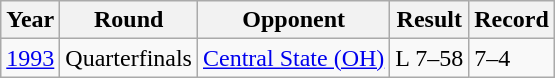<table class="wikitable">
<tr>
<th>Year</th>
<th>Round</th>
<th>Opponent</th>
<th>Result</th>
<th>Record</th>
</tr>
<tr>
<td><a href='#'>1993</a></td>
<td>Quarterfinals</td>
<td><a href='#'>Central State (OH)</a></td>
<td>L 7–58</td>
<td>7–4</td>
</tr>
</table>
